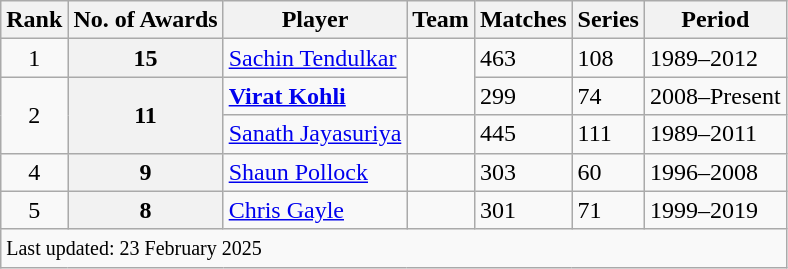<table class="wikitable plainrowheaders sortable">
<tr>
<th>Rank</th>
<th>No. of Awards</th>
<th>Player</th>
<th>Team</th>
<th>Matches</th>
<th>Series</th>
<th>Period</th>
</tr>
<tr>
<td align=center>1</td>
<th>15</th>
<td><a href='#'>Sachin Tendulkar</a></td>
<td rowspan=2></td>
<td>463</td>
<td>108</td>
<td>1989–2012</td>
</tr>
<tr>
<td align=center rowspan=2>2</td>
<th rowspan=2>11</th>
<td><strong><a href='#'>Virat Kohli</a></strong></td>
<td>299</td>
<td>74</td>
<td>2008–Present</td>
</tr>
<tr>
<td><a href='#'>Sanath Jayasuriya</a></td>
<td></td>
<td>445</td>
<td>111</td>
<td>1989–2011</td>
</tr>
<tr>
<td align=center>4</td>
<th>9</th>
<td><a href='#'>Shaun Pollock</a></td>
<td></td>
<td>303</td>
<td>60</td>
<td>1996–2008</td>
</tr>
<tr>
<td align=center>5</td>
<th>8</th>
<td><a href='#'>Chris Gayle</a></td>
<td></td>
<td>301</td>
<td>71</td>
<td>1999–2019</td>
</tr>
<tr class="sortbottom">
<td colspan="7"><small>Last updated: 23 February 2025</small></td>
</tr>
</table>
